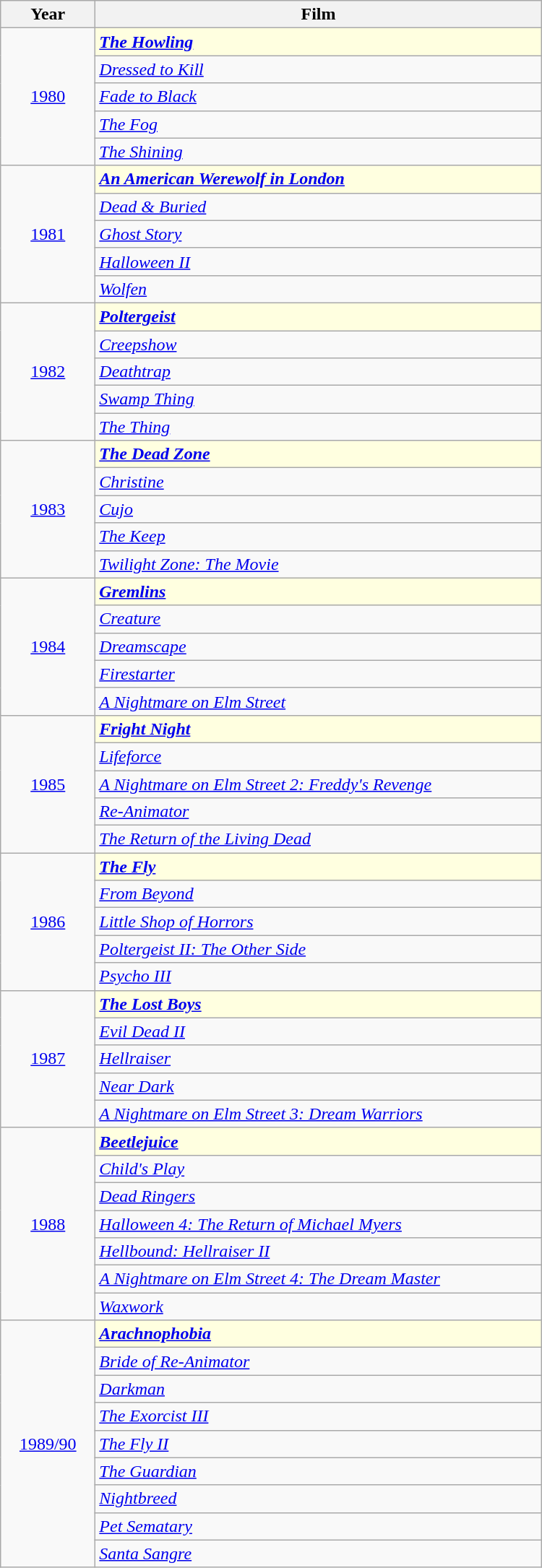<table width="500" align="centre" class="wikitable">
<tr>
<th width="80">Year</th>
<th>Film</th>
</tr>
<tr>
<td rowspan="5" style="text-align:center;"><a href='#'>1980</a></td>
<td style="background:lightyellow"><strong><em><a href='#'>The Howling</a></em></strong></td>
</tr>
<tr>
<td><em><a href='#'>Dressed to Kill</a></em></td>
</tr>
<tr>
<td><em><a href='#'>Fade to Black</a></em></td>
</tr>
<tr>
<td><em><a href='#'>The Fog</a></em></td>
</tr>
<tr>
<td><em><a href='#'>The Shining</a></em></td>
</tr>
<tr>
<td rowspan="5" style="text-align:center;"><a href='#'>1981</a></td>
<td style="background:lightyellow"><strong><em><a href='#'>An American Werewolf in London</a></em></strong></td>
</tr>
<tr>
<td><em><a href='#'>Dead & Buried</a></em></td>
</tr>
<tr>
<td><em><a href='#'>Ghost Story</a></em></td>
</tr>
<tr>
<td><em><a href='#'>Halloween II</a></em></td>
</tr>
<tr>
<td><em><a href='#'>Wolfen</a></em></td>
</tr>
<tr>
<td rowspan="5" style="text-align:center;"><a href='#'>1982</a></td>
<td style="background:lightyellow"><strong><em><a href='#'>Poltergeist</a></em></strong></td>
</tr>
<tr>
<td><em><a href='#'>Creepshow</a></em></td>
</tr>
<tr>
<td><em><a href='#'>Deathtrap</a></em></td>
</tr>
<tr>
<td><em><a href='#'>Swamp Thing</a></em></td>
</tr>
<tr>
<td><em><a href='#'>The Thing</a></em></td>
</tr>
<tr>
<td rowspan="5" style="text-align:center;"><a href='#'>1983</a></td>
<td style="background:lightyellow"><strong><em><a href='#'>The Dead Zone</a></em></strong></td>
</tr>
<tr>
<td><em><a href='#'>Christine</a></em></td>
</tr>
<tr>
<td><em><a href='#'>Cujo</a></em></td>
</tr>
<tr>
<td><em><a href='#'>The Keep</a></em></td>
</tr>
<tr>
<td><em><a href='#'>Twilight Zone: The Movie</a></em></td>
</tr>
<tr>
<td rowspan="5" style="text-align:center;"><a href='#'>1984</a></td>
<td style="background:lightyellow"><strong><em><a href='#'>Gremlins</a></em></strong></td>
</tr>
<tr>
<td><em><a href='#'>Creature</a></em></td>
</tr>
<tr>
<td><em><a href='#'>Dreamscape</a></em></td>
</tr>
<tr>
<td><em><a href='#'>Firestarter</a></em></td>
</tr>
<tr>
<td><em><a href='#'>A Nightmare on Elm Street</a></em></td>
</tr>
<tr>
<td rowspan="5" style="text-align:center;"><a href='#'>1985</a></td>
<td style="background:lightyellow"><strong><em><a href='#'>Fright Night</a></em></strong></td>
</tr>
<tr>
<td><em><a href='#'>Lifeforce</a></em></td>
</tr>
<tr>
<td><em><a href='#'>A Nightmare on Elm Street 2: Freddy's Revenge</a></em></td>
</tr>
<tr>
<td><em><a href='#'>Re-Animator</a></em></td>
</tr>
<tr>
<td><em><a href='#'>The Return of the Living Dead</a></em></td>
</tr>
<tr>
<td rowspan="5" style="text-align:center;"><a href='#'>1986</a></td>
<td style="background:lightyellow"><strong><em><a href='#'>The Fly</a></em></strong></td>
</tr>
<tr>
<td><em><a href='#'>From Beyond</a></em></td>
</tr>
<tr>
<td><em><a href='#'>Little Shop of Horrors</a></em></td>
</tr>
<tr>
<td><em><a href='#'>Poltergeist II: The Other Side</a></em></td>
</tr>
<tr>
<td><em><a href='#'>Psycho III</a></em></td>
</tr>
<tr>
<td rowspan="5" style="text-align:center;"><a href='#'>1987</a></td>
<td style="background:lightyellow"><strong><em><a href='#'>The Lost Boys</a></em></strong></td>
</tr>
<tr>
<td><em><a href='#'>Evil Dead II</a></em></td>
</tr>
<tr>
<td><em><a href='#'>Hellraiser</a></em></td>
</tr>
<tr>
<td><em><a href='#'>Near Dark</a></em></td>
</tr>
<tr>
<td><em><a href='#'>A Nightmare on Elm Street 3: Dream Warriors</a></em></td>
</tr>
<tr>
<td rowspan="7" style="text-align:center;"><a href='#'>1988</a></td>
<td style="background:lightyellow"><strong><em><a href='#'>Beetlejuice</a></em></strong></td>
</tr>
<tr>
<td><em><a href='#'>Child's Play</a></em></td>
</tr>
<tr>
<td><em><a href='#'>Dead Ringers</a></em></td>
</tr>
<tr>
<td><em><a href='#'>Halloween 4: The Return of Michael Myers</a></em></td>
</tr>
<tr>
<td><em><a href='#'>Hellbound: Hellraiser II</a></em></td>
</tr>
<tr>
<td><em><a href='#'>A Nightmare on Elm Street 4: The Dream Master</a></em></td>
</tr>
<tr>
<td><em><a href='#'>Waxwork</a></em></td>
</tr>
<tr>
<td rowspan="9" style="text-align:center;"><a href='#'>1989/90</a></td>
<td style="background:lightyellow"><strong><em><a href='#'>Arachnophobia</a></em></strong></td>
</tr>
<tr>
<td><em><a href='#'>Bride of Re-Animator</a></em></td>
</tr>
<tr>
<td><em><a href='#'>Darkman</a></em></td>
</tr>
<tr>
<td><em><a href='#'>The Exorcist III</a></em></td>
</tr>
<tr>
<td><em><a href='#'>The Fly II</a></em></td>
</tr>
<tr>
<td><em><a href='#'>The Guardian</a></em></td>
</tr>
<tr>
<td><em><a href='#'>Nightbreed</a></em></td>
</tr>
<tr>
<td><em><a href='#'>Pet Sematary</a></em></td>
</tr>
<tr>
<td><em><a href='#'>Santa Sangre</a></em></td>
</tr>
</table>
